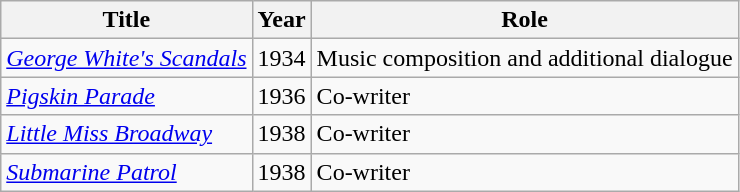<table class="wikitable">
<tr>
<th>Title</th>
<th>Year</th>
<th>Role</th>
</tr>
<tr>
<td><em><a href='#'>George White's Scandals</a></em></td>
<td>1934</td>
<td>Music composition and additional dialogue</td>
</tr>
<tr>
<td><em><a href='#'>Pigskin Parade</a></em></td>
<td>1936</td>
<td>Co-writer</td>
</tr>
<tr>
<td><em><a href='#'>Little Miss Broadway</a></em></td>
<td>1938</td>
<td>Co-writer</td>
</tr>
<tr>
<td><em><a href='#'>Submarine Patrol</a></em></td>
<td>1938</td>
<td>Co-writer</td>
</tr>
</table>
